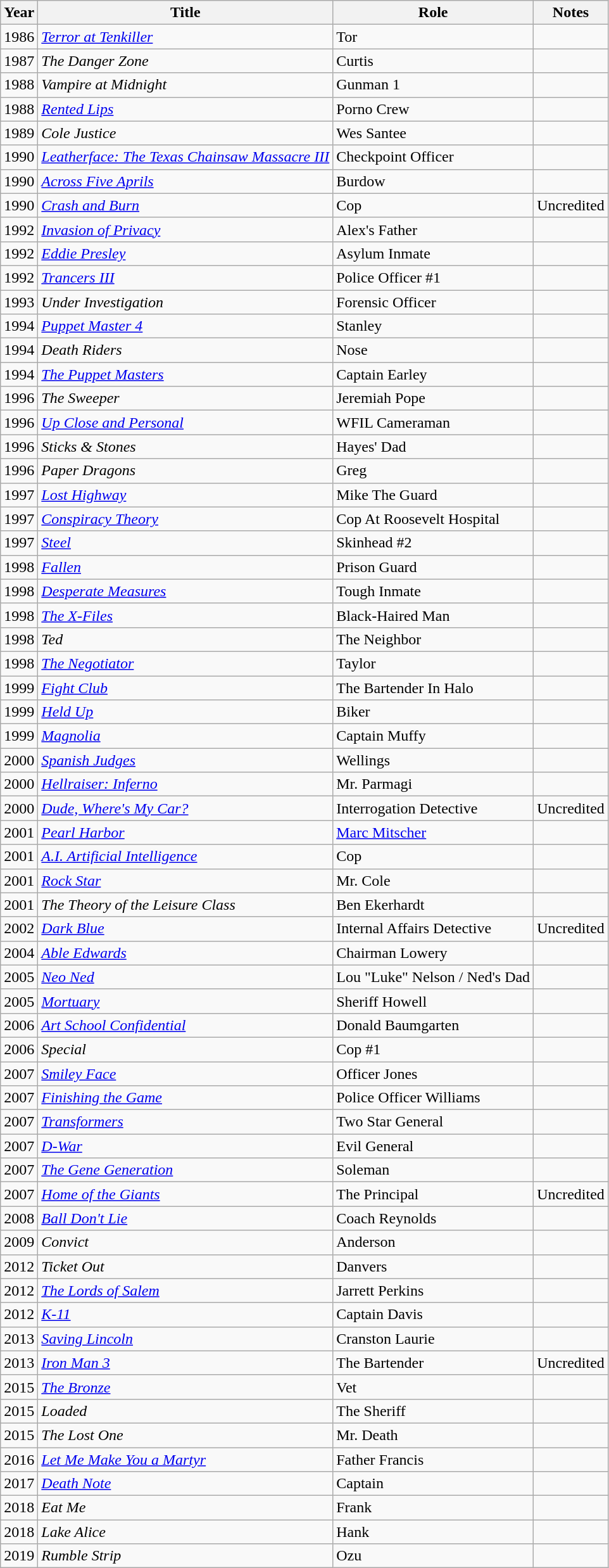<table class="wikitable sortable">
<tr>
<th>Year</th>
<th>Title</th>
<th>Role</th>
<th>Notes</th>
</tr>
<tr>
<td>1986</td>
<td><em><a href='#'>Terror at Tenkiller</a></em></td>
<td>Tor</td>
<td></td>
</tr>
<tr>
<td>1987</td>
<td><em>The Danger Zone</em></td>
<td>Curtis</td>
<td></td>
</tr>
<tr>
<td>1988</td>
<td><em>Vampire at Midnight</em></td>
<td>Gunman 1</td>
<td></td>
</tr>
<tr>
<td>1988</td>
<td><em><a href='#'>Rented Lips</a></em></td>
<td>Porno Crew</td>
<td></td>
</tr>
<tr>
<td>1989</td>
<td><em>Cole Justice</em></td>
<td>Wes Santee</td>
<td></td>
</tr>
<tr>
<td>1990</td>
<td><em><a href='#'>Leatherface: The Texas Chainsaw Massacre III</a></em></td>
<td>Checkpoint Officer</td>
<td></td>
</tr>
<tr>
<td>1990</td>
<td><em><a href='#'>Across Five Aprils</a></em></td>
<td>Burdow</td>
<td></td>
</tr>
<tr>
<td>1990</td>
<td><em><a href='#'>Crash and Burn</a></em></td>
<td>Cop</td>
<td>Uncredited</td>
</tr>
<tr>
<td>1992</td>
<td><em><a href='#'>Invasion of Privacy</a></em></td>
<td>Alex's Father</td>
<td></td>
</tr>
<tr>
<td>1992</td>
<td><em><a href='#'>Eddie Presley</a></em></td>
<td>Asylum Inmate</td>
<td></td>
</tr>
<tr>
<td>1992</td>
<td><em><a href='#'>Trancers III</a></em></td>
<td>Police Officer #1</td>
<td></td>
</tr>
<tr>
<td>1993</td>
<td><em>Under Investigation</em></td>
<td>Forensic Officer</td>
<td></td>
</tr>
<tr>
<td>1994</td>
<td><em><a href='#'>Puppet Master 4</a></em></td>
<td>Stanley</td>
<td></td>
</tr>
<tr>
<td>1994</td>
<td><em>Death Riders</em></td>
<td>Nose</td>
<td></td>
</tr>
<tr>
<td>1994</td>
<td><em><a href='#'>The Puppet Masters</a></em></td>
<td>Captain Earley</td>
<td></td>
</tr>
<tr>
<td>1996</td>
<td><em>The Sweeper</em></td>
<td>Jeremiah Pope</td>
<td></td>
</tr>
<tr>
<td>1996</td>
<td><em><a href='#'>Up Close and Personal</a></em></td>
<td>WFIL Cameraman</td>
<td></td>
</tr>
<tr>
<td>1996</td>
<td><em>Sticks & Stones</em></td>
<td>Hayes' Dad</td>
<td></td>
</tr>
<tr>
<td>1996</td>
<td><em>Paper Dragons</em></td>
<td>Greg</td>
<td></td>
</tr>
<tr>
<td>1997</td>
<td><em><a href='#'>Lost Highway</a></em></td>
<td>Mike The Guard</td>
<td></td>
</tr>
<tr>
<td>1997</td>
<td><em><a href='#'>Conspiracy Theory</a></em></td>
<td>Cop At Roosevelt Hospital</td>
<td></td>
</tr>
<tr>
<td>1997</td>
<td><em><a href='#'>Steel</a></em></td>
<td>Skinhead #2</td>
<td></td>
</tr>
<tr>
<td>1998</td>
<td><em><a href='#'>Fallen</a></em></td>
<td>Prison Guard</td>
<td></td>
</tr>
<tr>
<td>1998</td>
<td><em><a href='#'>Desperate Measures</a></em></td>
<td>Tough Inmate</td>
<td></td>
</tr>
<tr>
<td>1998</td>
<td><em><a href='#'>The X-Files</a></em></td>
<td>Black-Haired Man</td>
<td></td>
</tr>
<tr>
<td>1998</td>
<td><em>Ted</em></td>
<td>The Neighbor</td>
<td></td>
</tr>
<tr>
<td>1998</td>
<td><em><a href='#'>The Negotiator</a></em></td>
<td>Taylor</td>
<td></td>
</tr>
<tr>
<td>1999</td>
<td><em><a href='#'>Fight Club</a></em></td>
<td>The Bartender In Halo</td>
<td></td>
</tr>
<tr>
<td>1999</td>
<td><em><a href='#'>Held Up</a></em></td>
<td>Biker</td>
<td></td>
</tr>
<tr>
<td>1999</td>
<td><em><a href='#'>Magnolia</a></em></td>
<td>Captain Muffy</td>
<td></td>
</tr>
<tr>
<td>2000</td>
<td><em><a href='#'>Spanish Judges</a></em></td>
<td>Wellings</td>
<td></td>
</tr>
<tr>
<td>2000</td>
<td><em><a href='#'>Hellraiser: Inferno</a></em></td>
<td>Mr. Parmagi</td>
<td></td>
</tr>
<tr>
<td>2000</td>
<td><em><a href='#'>Dude, Where's My Car?</a></em></td>
<td>Interrogation Detective</td>
<td>Uncredited</td>
</tr>
<tr>
<td>2001</td>
<td><em><a href='#'>Pearl Harbor</a></em></td>
<td><a href='#'>Marc Mitscher</a></td>
<td></td>
</tr>
<tr>
<td>2001</td>
<td><em><a href='#'>A.I. Artificial Intelligence</a></em></td>
<td>Cop</td>
<td></td>
</tr>
<tr>
<td>2001</td>
<td><em><a href='#'>Rock Star</a></em></td>
<td>Mr. Cole</td>
<td></td>
</tr>
<tr>
<td>2001</td>
<td><em>The Theory of the Leisure Class</em></td>
<td>Ben Ekerhardt</td>
<td></td>
</tr>
<tr>
<td>2002</td>
<td><em><a href='#'>Dark Blue</a></em></td>
<td>Internal Affairs Detective</td>
<td>Uncredited</td>
</tr>
<tr>
<td>2004</td>
<td><em><a href='#'>Able Edwards</a></em></td>
<td>Chairman Lowery</td>
<td></td>
</tr>
<tr>
<td>2005</td>
<td><em><a href='#'>Neo Ned</a></em></td>
<td>Lou "Luke" Nelson / Ned's Dad</td>
<td></td>
</tr>
<tr>
<td>2005</td>
<td><em><a href='#'>Mortuary</a></em></td>
<td>Sheriff Howell</td>
<td></td>
</tr>
<tr>
<td>2006</td>
<td><em><a href='#'>Art School Confidential</a></em></td>
<td>Donald Baumgarten</td>
<td></td>
</tr>
<tr>
<td>2006</td>
<td><em>Special</em></td>
<td>Cop #1</td>
<td></td>
</tr>
<tr>
<td>2007</td>
<td><em><a href='#'>Smiley Face</a></em></td>
<td>Officer Jones</td>
<td></td>
</tr>
<tr>
<td>2007</td>
<td><em><a href='#'>Finishing the Game</a></em></td>
<td>Police Officer Williams</td>
<td></td>
</tr>
<tr>
<td>2007</td>
<td><em><a href='#'>Transformers</a></em></td>
<td>Two Star General</td>
<td></td>
</tr>
<tr>
<td>2007</td>
<td><em><a href='#'>D-War</a></em></td>
<td>Evil General</td>
<td></td>
</tr>
<tr>
<td>2007</td>
<td><em><a href='#'>The Gene Generation</a></em></td>
<td>Soleman</td>
<td></td>
</tr>
<tr>
<td>2007</td>
<td><em><a href='#'>Home of the Giants</a></em></td>
<td>The Principal</td>
<td>Uncredited</td>
</tr>
<tr>
<td>2008</td>
<td><em><a href='#'>Ball Don't Lie</a></em></td>
<td>Coach Reynolds</td>
<td></td>
</tr>
<tr>
<td>2009</td>
<td><em>Convict</em></td>
<td>Anderson</td>
<td></td>
</tr>
<tr>
<td>2012</td>
<td><em>Ticket Out</em></td>
<td>Danvers</td>
<td></td>
</tr>
<tr>
<td>2012</td>
<td><em><a href='#'>The Lords of Salem</a></em></td>
<td>Jarrett Perkins</td>
<td></td>
</tr>
<tr>
<td>2012</td>
<td><em><a href='#'>K-11</a></em></td>
<td>Captain Davis</td>
<td></td>
</tr>
<tr>
<td>2013</td>
<td><em><a href='#'>Saving Lincoln</a></em></td>
<td>Cranston Laurie</td>
<td></td>
</tr>
<tr>
<td>2013</td>
<td><em><a href='#'>Iron Man 3</a></em></td>
<td>The Bartender</td>
<td>Uncredited</td>
</tr>
<tr>
<td>2015</td>
<td><em><a href='#'>The Bronze</a></em></td>
<td>Vet</td>
<td></td>
</tr>
<tr>
<td>2015</td>
<td><em>Loaded</em></td>
<td>The Sheriff</td>
<td></td>
</tr>
<tr>
<td>2015</td>
<td><em>The Lost One</em></td>
<td>Mr. Death</td>
<td></td>
</tr>
<tr>
<td>2016</td>
<td><em><a href='#'>Let Me Make You a Martyr</a></em></td>
<td>Father Francis</td>
<td></td>
</tr>
<tr>
<td>2017</td>
<td><em><a href='#'>Death Note</a></em></td>
<td>Captain</td>
<td></td>
</tr>
<tr>
<td>2018</td>
<td><em>Eat Me</em></td>
<td>Frank</td>
<td></td>
</tr>
<tr>
<td>2018</td>
<td><em>Lake Alice</em></td>
<td>Hank</td>
<td></td>
</tr>
<tr>
<td>2019</td>
<td><em>Rumble Strip</em></td>
<td>Ozu</td>
<td></td>
</tr>
</table>
